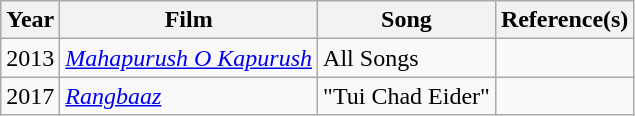<table class="wikitable sortable">
<tr>
<th>Year</th>
<th>Film</th>
<th>Song</th>
<th>Reference(s)</th>
</tr>
<tr>
<td>2013</td>
<td><em><a href='#'>Mahapurush O Kapurush</a></em></td>
<td>All Songs</td>
<td></td>
</tr>
<tr>
<td>2017</td>
<td><em><a href='#'>Rangbaaz</a></em></td>
<td>"Tui Chad Eider"</td>
<td></td>
</tr>
</table>
